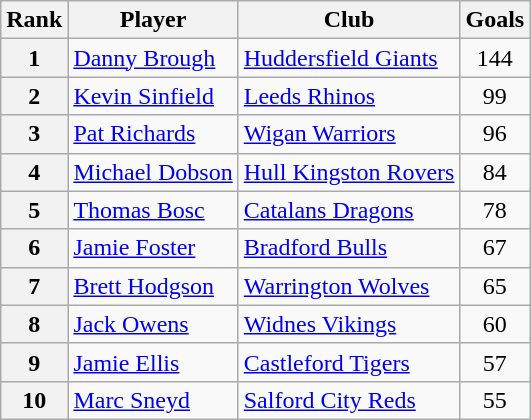<table class="wikitable" style="text-align:center">
<tr>
<th>Rank</th>
<th>Player</th>
<th>Club</th>
<th>Goals</th>
</tr>
<tr>
<th>1</th>
<td align="left"> <a href='#'>Danny Brough</a></td>
<td align="left"> <a href='#'>Huddersfield Giants</a></td>
<td>144</td>
</tr>
<tr>
<th>2</th>
<td align="left"> <a href='#'>Kevin Sinfield</a></td>
<td align="left"> <a href='#'>Leeds Rhinos</a></td>
<td>99</td>
</tr>
<tr>
<th>3</th>
<td align="left"> <a href='#'>Pat Richards</a></td>
<td align="left"> <a href='#'>Wigan Warriors</a></td>
<td>96</td>
</tr>
<tr>
<th>4</th>
<td align="left"> <a href='#'>Michael Dobson</a></td>
<td align="left"> <a href='#'>Hull Kingston Rovers</a></td>
<td>84</td>
</tr>
<tr>
<th>5</th>
<td align="left"> <a href='#'>Thomas Bosc</a></td>
<td align="left"> <a href='#'>Catalans Dragons</a></td>
<td>78</td>
</tr>
<tr>
<th>6</th>
<td align="left"> <a href='#'>Jamie Foster</a></td>
<td align="left"> <a href='#'>Bradford Bulls</a></td>
<td>67</td>
</tr>
<tr>
<th>7</th>
<td align="left"> <a href='#'>Brett Hodgson</a></td>
<td align="left"> <a href='#'>Warrington Wolves</a></td>
<td>65</td>
</tr>
<tr>
<th>8</th>
<td align="left"> <a href='#'>Jack Owens</a></td>
<td align="left"> <a href='#'>Widnes Vikings</a></td>
<td>60</td>
</tr>
<tr>
<th>9</th>
<td align="left"> <a href='#'>Jamie Ellis</a></td>
<td align="left"> <a href='#'>Castleford Tigers</a></td>
<td>57</td>
</tr>
<tr>
<th>10</th>
<td align="left"> <a href='#'>Marc Sneyd</a></td>
<td align="left"> <a href='#'>Salford City Reds</a></td>
<td>55</td>
</tr>
</table>
